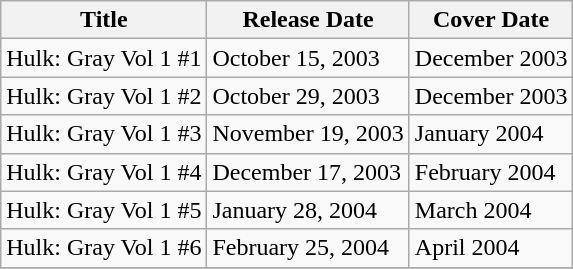<table class="wikitable sortable">
<tr>
<th>Title</th>
<th>Release Date</th>
<th>Cover Date</th>
</tr>
<tr>
<td>Hulk: Gray Vol 1 #1</td>
<td>October 15, 2003</td>
<td>December 2003</td>
</tr>
<tr>
<td>Hulk: Gray Vol 1 #2</td>
<td>October 29, 2003</td>
<td>December 2003</td>
</tr>
<tr>
<td>Hulk: Gray Vol 1 #3</td>
<td>November 19, 2003</td>
<td>January 2004</td>
</tr>
<tr>
<td>Hulk: Gray Vol 1 #4</td>
<td>December 17, 2003</td>
<td>February 2004</td>
</tr>
<tr>
<td>Hulk: Gray Vol 1 #5</td>
<td>January 28, 2004</td>
<td>March 2004</td>
</tr>
<tr>
<td>Hulk: Gray Vol 1 #6</td>
<td>February 25, 2004</td>
<td>April 2004</td>
</tr>
<tr>
</tr>
</table>
